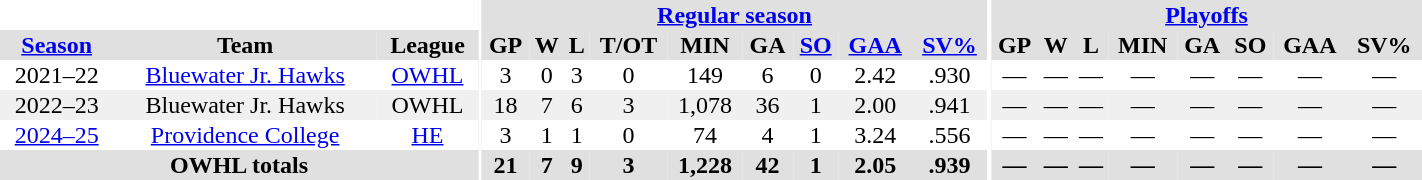<table border="0" cellpadding="1" cellspacing="0" ID="Table3" style="text-align:center; width:75%;">
<tr style="background:#e0e0e0;">
<th colspan="3" style="background:#fff;"></th>
<th rowspan="99" style="background:#fff;"></th>
<th colspan="9" style="background:#e0e0e0;"><a href='#'>Regular season</a></th>
<th rowspan="99" style="background:#fff;"></th>
<th colspan="8" style="background:#e0e0e0;"><a href='#'>Playoffs</a></th>
</tr>
<tr bgcolor="#e0e0e0">
<th><a href='#'>Season</a></th>
<th>Team</th>
<th>League</th>
<th>GP</th>
<th>W</th>
<th>L</th>
<th>T/OT</th>
<th>MIN</th>
<th>GA</th>
<th><a href='#'>SO</a></th>
<th><a href='#'>GAA</a></th>
<th><a href='#'>SV%</a></th>
<th>GP</th>
<th>W</th>
<th>L</th>
<th>MIN</th>
<th>GA</th>
<th>SO</th>
<th>GAA</th>
<th>SV%</th>
</tr>
<tr>
<td>2021–22</td>
<td><a href='#'>Bluewater Jr. Hawks</a></td>
<td><a href='#'>OWHL</a></td>
<td>3</td>
<td>0</td>
<td>3</td>
<td>0</td>
<td>149</td>
<td>6</td>
<td>0</td>
<td>2.42</td>
<td>.930</td>
<td>—</td>
<td>—</td>
<td>—</td>
<td>—</td>
<td>—</td>
<td>—</td>
<td>—</td>
<td>—</td>
</tr>
<tr bgcolor="f0f0f0">
<td>2022–23</td>
<td>Bluewater Jr. Hawks</td>
<td>OWHL</td>
<td>18</td>
<td>7</td>
<td>6</td>
<td>3</td>
<td>1,078</td>
<td>36</td>
<td>1</td>
<td>2.00</td>
<td>.941</td>
<td>—</td>
<td>—</td>
<td>—</td>
<td>—</td>
<td>—</td>
<td>—</td>
<td>—</td>
<td>—</td>
</tr>
<tr>
<td><a href='#'>2024–25</a></td>
<td><a href='#'>Providence College</a></td>
<td><a href='#'>HE</a></td>
<td>3</td>
<td>1</td>
<td>1</td>
<td>0</td>
<td>74</td>
<td>4</td>
<td>1</td>
<td>3.24</td>
<td>.556</td>
<td>—</td>
<td>—</td>
<td>—</td>
<td>—</td>
<td>—</td>
<td>—</td>
<td>—</td>
<td>—</td>
</tr>
<tr bgcolor="#e0e0e0">
<th colspan="3">OWHL totals</th>
<th>21</th>
<th>7</th>
<th>9</th>
<th>3</th>
<th>1,228</th>
<th>42</th>
<th>1</th>
<th>2.05</th>
<th>.939</th>
<th>—</th>
<th>—</th>
<th>—</th>
<th>—</th>
<th>—</th>
<th>—</th>
<th>—</th>
<th>—</th>
</tr>
</table>
